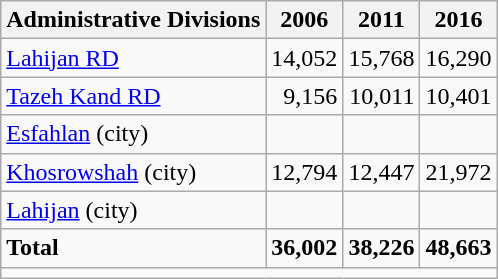<table class="wikitable">
<tr>
<th>Administrative Divisions</th>
<th>2006</th>
<th>2011</th>
<th>2016</th>
</tr>
<tr>
<td><a href='#'>Lahijan RD</a></td>
<td style="text-align: right;">14,052</td>
<td style="text-align: right;">15,768</td>
<td style="text-align: right;">16,290</td>
</tr>
<tr>
<td><a href='#'>Tazeh Kand RD</a></td>
<td style="text-align: right;">9,156</td>
<td style="text-align: right;">10,011</td>
<td style="text-align: right;">10,401</td>
</tr>
<tr>
<td><a href='#'>Esfahlan</a> (city)</td>
<td style="text-align: right;"></td>
<td style="text-align: right;"></td>
<td style="text-align: right;"></td>
</tr>
<tr>
<td><a href='#'>Khosrowshah</a> (city)</td>
<td style="text-align: right;">12,794</td>
<td style="text-align: right;">12,447</td>
<td style="text-align: right;">21,972</td>
</tr>
<tr>
<td><a href='#'>Lahijan</a> (city)</td>
<td style="text-align: right;"></td>
<td style="text-align: right;"></td>
<td style="text-align: right;"></td>
</tr>
<tr>
<td><strong>Total</strong></td>
<td style="text-align: right;"><strong>36,002</strong></td>
<td style="text-align: right;"><strong>38,226</strong></td>
<td style="text-align: right;"><strong>48,663</strong></td>
</tr>
<tr>
<td colspan=4></td>
</tr>
</table>
